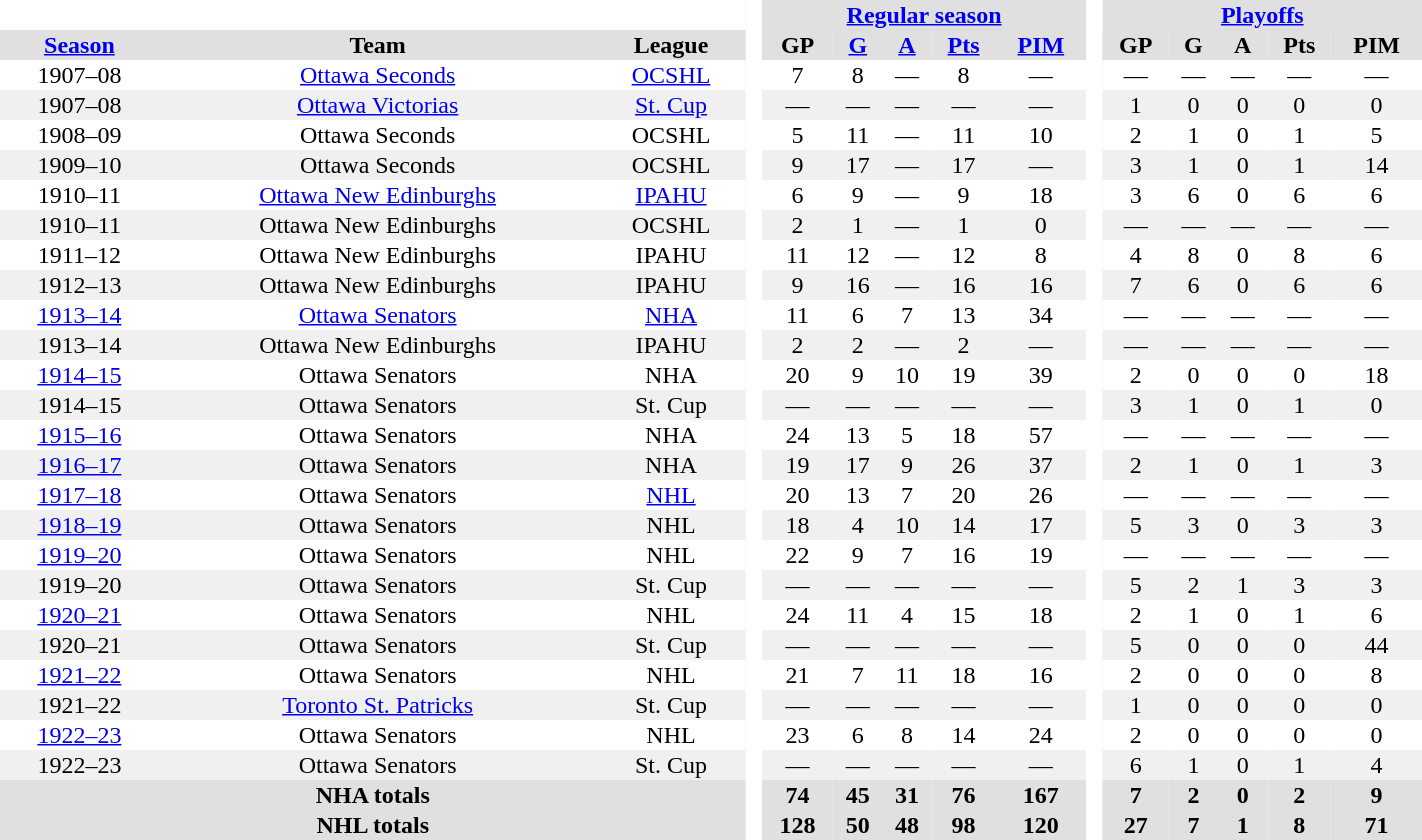<table BORDER="0" CELLPADDING="1" CELLSPACING="0" width="75%" style="text-align:center">
<tr bgcolor="#e0e0e0">
<th colspan="3" bgcolor="#ffffff"> </th>
<th rowspan="99" bgcolor="#ffffff"> </th>
<th colspan="5"><a href='#'>Regular season</a></th>
<th rowspan="99" bgcolor="#ffffff"> </th>
<th colspan="5"><a href='#'>Playoffs</a></th>
</tr>
<tr bgcolor="#e0e0e0">
<th><a href='#'>Season</a></th>
<th>Team</th>
<th>League</th>
<th>GP</th>
<th><a href='#'>G</a></th>
<th><a href='#'>A</a></th>
<th><a href='#'>Pts</a></th>
<th><a href='#'>PIM</a></th>
<th>GP</th>
<th>G</th>
<th>A</th>
<th>Pts</th>
<th>PIM</th>
</tr>
<tr>
<td>1907–08</td>
<td><a href='#'>Ottawa Seconds</a></td>
<td><a href='#'>OCSHL</a></td>
<td>7</td>
<td>8</td>
<td>—</td>
<td>8</td>
<td>—</td>
<td>—</td>
<td>—</td>
<td>—</td>
<td>—</td>
<td>—</td>
</tr>
<tr bgcolor="#f0f0f0">
<td>1907–08</td>
<td><a href='#'>Ottawa Victorias</a></td>
<td><a href='#'>St. Cup</a></td>
<td>—</td>
<td>—</td>
<td>—</td>
<td>—</td>
<td>—</td>
<td>1</td>
<td>0</td>
<td>0</td>
<td>0</td>
<td>0</td>
</tr>
<tr>
<td>1908–09</td>
<td>Ottawa Seconds</td>
<td>OCSHL</td>
<td>5</td>
<td>11</td>
<td>—</td>
<td>11</td>
<td>10</td>
<td>2</td>
<td>1</td>
<td>0</td>
<td>1</td>
<td>5</td>
</tr>
<tr bgcolor="#f0f0f0">
<td>1909–10</td>
<td>Ottawa Seconds</td>
<td>OCSHL</td>
<td>9</td>
<td>17</td>
<td>—</td>
<td>17</td>
<td>—</td>
<td>3</td>
<td>1</td>
<td>0</td>
<td>1</td>
<td>14</td>
</tr>
<tr>
<td>1910–11</td>
<td><a href='#'>Ottawa New Edinburghs</a></td>
<td><a href='#'>IPAHU</a></td>
<td>6</td>
<td>9</td>
<td>—</td>
<td>9</td>
<td>18</td>
<td>3</td>
<td>6</td>
<td>0</td>
<td>6</td>
<td>6</td>
</tr>
<tr bgcolor="#f0f0f0">
<td>1910–11</td>
<td>Ottawa New Edinburghs</td>
<td>OCSHL</td>
<td>2</td>
<td>1</td>
<td>—</td>
<td>1</td>
<td>0</td>
<td>—</td>
<td>—</td>
<td>—</td>
<td>—</td>
<td>—</td>
</tr>
<tr>
<td>1911–12</td>
<td>Ottawa New Edinburghs</td>
<td>IPAHU</td>
<td>11</td>
<td>12</td>
<td>—</td>
<td>12</td>
<td>8</td>
<td>4</td>
<td>8</td>
<td>0</td>
<td>8</td>
<td>6</td>
</tr>
<tr bgcolor="#f0f0f0">
<td>1912–13</td>
<td>Ottawa New Edinburghs</td>
<td>IPAHU</td>
<td>9</td>
<td>16</td>
<td>—</td>
<td>16</td>
<td>16</td>
<td>7</td>
<td>6</td>
<td>0</td>
<td>6</td>
<td>6</td>
</tr>
<tr>
<td><a href='#'>1913–14</a></td>
<td><a href='#'>Ottawa Senators</a></td>
<td><a href='#'>NHA</a></td>
<td>11</td>
<td>6</td>
<td>7</td>
<td>13</td>
<td>34</td>
<td>—</td>
<td>—</td>
<td>—</td>
<td>—</td>
<td>—</td>
</tr>
<tr bgcolor="#f0f0f0">
<td>1913–14</td>
<td>Ottawa New Edinburghs</td>
<td>IPAHU</td>
<td>2</td>
<td>2</td>
<td>—</td>
<td>2</td>
<td>—</td>
<td>—</td>
<td>—</td>
<td>—</td>
<td>—</td>
<td>—</td>
</tr>
<tr>
<td><a href='#'>1914–15</a></td>
<td>Ottawa Senators</td>
<td>NHA</td>
<td>20</td>
<td>9</td>
<td>10</td>
<td>19</td>
<td>39</td>
<td>2</td>
<td>0</td>
<td>0</td>
<td>0</td>
<td>18</td>
</tr>
<tr bgcolor="#f0f0f0">
<td>1914–15</td>
<td>Ottawa Senators</td>
<td>St. Cup</td>
<td>—</td>
<td>—</td>
<td>—</td>
<td>—</td>
<td>—</td>
<td>3</td>
<td>1</td>
<td>0</td>
<td>1</td>
<td>0</td>
</tr>
<tr>
<td><a href='#'>1915–16</a></td>
<td>Ottawa Senators</td>
<td>NHA</td>
<td>24</td>
<td>13</td>
<td>5</td>
<td>18</td>
<td>57</td>
<td>—</td>
<td>—</td>
<td>—</td>
<td>—</td>
<td>—</td>
</tr>
<tr bgcolor="#f0f0f0">
<td><a href='#'>1916–17</a></td>
<td>Ottawa Senators</td>
<td>NHA</td>
<td>19</td>
<td>17</td>
<td>9</td>
<td>26</td>
<td>37</td>
<td>2</td>
<td>1</td>
<td>0</td>
<td>1</td>
<td>3</td>
</tr>
<tr>
<td><a href='#'>1917–18</a></td>
<td>Ottawa Senators</td>
<td><a href='#'>NHL</a></td>
<td>20</td>
<td>13</td>
<td>7</td>
<td>20</td>
<td>26</td>
<td>—</td>
<td>—</td>
<td>—</td>
<td>—</td>
<td>—</td>
</tr>
<tr bgcolor="#f0f0f0">
<td><a href='#'>1918–19</a></td>
<td>Ottawa Senators</td>
<td>NHL</td>
<td>18</td>
<td>4</td>
<td>10</td>
<td>14</td>
<td>17</td>
<td>5</td>
<td>3</td>
<td>0</td>
<td>3</td>
<td>3</td>
</tr>
<tr>
<td><a href='#'>1919–20</a></td>
<td>Ottawa Senators</td>
<td>NHL</td>
<td>22</td>
<td>9</td>
<td>7</td>
<td>16</td>
<td>19</td>
<td>—</td>
<td>—</td>
<td>—</td>
<td>—</td>
<td>—</td>
</tr>
<tr bgcolor="#f0f0f0">
<td>1919–20</td>
<td>Ottawa Senators</td>
<td>St. Cup</td>
<td>—</td>
<td>—</td>
<td>—</td>
<td>—</td>
<td>—</td>
<td>5</td>
<td>2</td>
<td>1</td>
<td>3</td>
<td>3</td>
</tr>
<tr>
<td><a href='#'>1920–21</a></td>
<td>Ottawa Senators</td>
<td>NHL</td>
<td>24</td>
<td>11</td>
<td>4</td>
<td>15</td>
<td>18</td>
<td>2</td>
<td>1</td>
<td>0</td>
<td>1</td>
<td>6</td>
</tr>
<tr bgcolor="#f0f0f0">
<td>1920–21</td>
<td>Ottawa Senators</td>
<td>St. Cup</td>
<td>—</td>
<td>—</td>
<td>—</td>
<td>—</td>
<td>—</td>
<td>5</td>
<td>0</td>
<td>0</td>
<td>0</td>
<td>44</td>
</tr>
<tr>
<td><a href='#'>1921–22</a></td>
<td>Ottawa Senators</td>
<td>NHL</td>
<td>21</td>
<td>7</td>
<td>11</td>
<td>18</td>
<td>16</td>
<td>2</td>
<td>0</td>
<td>0</td>
<td>0</td>
<td>8</td>
</tr>
<tr bgcolor="#f0f0f0">
<td>1921–22</td>
<td><a href='#'>Toronto St. Patricks</a></td>
<td>St. Cup</td>
<td>—</td>
<td>—</td>
<td>—</td>
<td>—</td>
<td>—</td>
<td>1</td>
<td>0</td>
<td>0</td>
<td>0</td>
<td>0</td>
</tr>
<tr>
<td><a href='#'>1922–23</a></td>
<td>Ottawa Senators</td>
<td>NHL</td>
<td>23</td>
<td>6</td>
<td>8</td>
<td>14</td>
<td>24</td>
<td>2</td>
<td>0</td>
<td>0</td>
<td>0</td>
<td>0</td>
</tr>
<tr bgcolor="#f0f0f0">
<td>1922–23</td>
<td>Ottawa Senators</td>
<td>St. Cup</td>
<td>—</td>
<td>—</td>
<td>—</td>
<td>—</td>
<td>—</td>
<td>6</td>
<td>1</td>
<td>0</td>
<td>1</td>
<td>4</td>
</tr>
<tr bgcolor="#e0e0e0">
<th colspan="3">NHA totals</th>
<th>74</th>
<th>45</th>
<th>31</th>
<th>76</th>
<th>167</th>
<th>7</th>
<th>2</th>
<th>0</th>
<th>2</th>
<th>9</th>
</tr>
<tr bgcolor="#e0e0e0">
<th colspan="3">NHL totals</th>
<th>128</th>
<th>50</th>
<th>48</th>
<th>98</th>
<th>120</th>
<th>27</th>
<th>7</th>
<th>1</th>
<th>8</th>
<th>71</th>
</tr>
</table>
